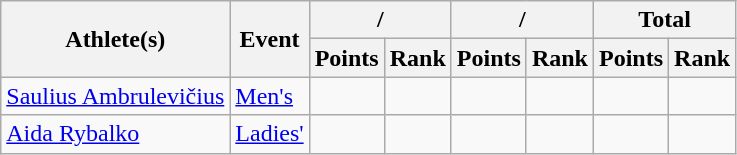<table class="wikitable">
<tr>
<th rowspan="2">Athlete(s)</th>
<th rowspan="2">Event</th>
<th colspan="2">/</th>
<th colspan="2">/</th>
<th colspan="2">Total</th>
</tr>
<tr>
<th>Points</th>
<th>Rank</th>
<th>Points</th>
<th>Rank</th>
<th>Points</th>
<th>Rank</th>
</tr>
<tr>
<td><a href='#'>Saulius Ambrulevičius</a></td>
<td><a href='#'>Men's</a></td>
<td></td>
<td></td>
<td></td>
<td></td>
<td></td>
<td></td>
</tr>
<tr>
<td><a href='#'>Aida Rybalko</a></td>
<td><a href='#'>Ladies'</a></td>
<td></td>
<td></td>
<td></td>
<td></td>
<td></td>
<td></td>
</tr>
</table>
